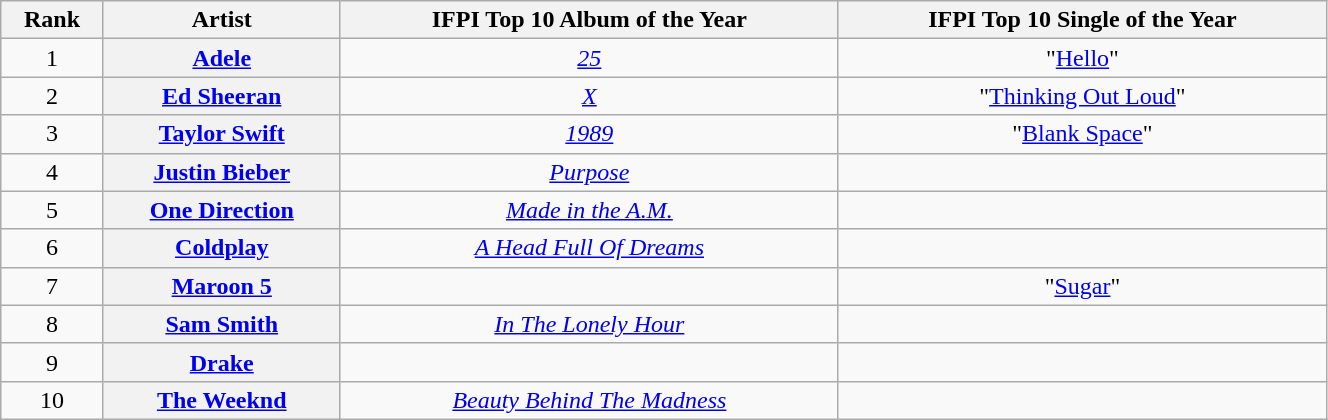<table class="wikitable unsortable plainrowheaders" style="text-align:center; width:70%">
<tr>
<th>Rank</th>
<th>Artist</th>
<th>IFPI Top 10 Album of the Year</th>
<th>IFPI Top 10 Single of the Year</th>
</tr>
<tr>
<td>1</td>
<th scope="row"><a href='#'>Adele</a></th>
<td><em><a href='#'>25</a></em> </td>
<td>"<a href='#'>Hello</a>" </td>
</tr>
<tr>
<td>2</td>
<th scope="row"><a href='#'>Ed Sheeran</a></th>
<td><em><a href='#'>X</a></em> </td>
<td>"<a href='#'>Thinking Out Loud</a>" </td>
</tr>
<tr>
<td>3</td>
<th scope="row"><a href='#'>Taylor Swift</a></th>
<td><em><a href='#'>1989</a></em> </td>
<td>"<a href='#'>Blank Space</a>" </td>
</tr>
<tr>
<td>4</td>
<th scope="row"><a href='#'>Justin Bieber</a></th>
<td><em><a href='#'>Purpose</a></em> </td>
<td></td>
</tr>
<tr>
<td>5</td>
<th scope="row"><a href='#'>One Direction</a></th>
<td><em><a href='#'>Made in the A.M.</a></em> </td>
<td></td>
</tr>
<tr>
<td>6</td>
<th scope="row"><a href='#'>Coldplay</a></th>
<td><em><a href='#'>A Head Full Of Dreams</a></em> </td>
<td></td>
</tr>
<tr>
<td>7</td>
<th scope="row"><a href='#'>Maroon 5</a></th>
<td></td>
<td>"<a href='#'>Sugar</a>" </td>
</tr>
<tr>
<td>8</td>
<th scope="row"><a href='#'>Sam Smith</a></th>
<td><em><a href='#'>In The Lonely Hour</a></em> </td>
<td></td>
</tr>
<tr>
<td>9</td>
<th scope="row"><a href='#'>Drake</a></th>
<td></td>
<td></td>
</tr>
<tr>
<td>10</td>
<th scope="row"><a href='#'>The Weeknd</a></th>
<td><em><a href='#'>Beauty Behind The Madness</a></em> </td>
<td></td>
</tr>
</table>
